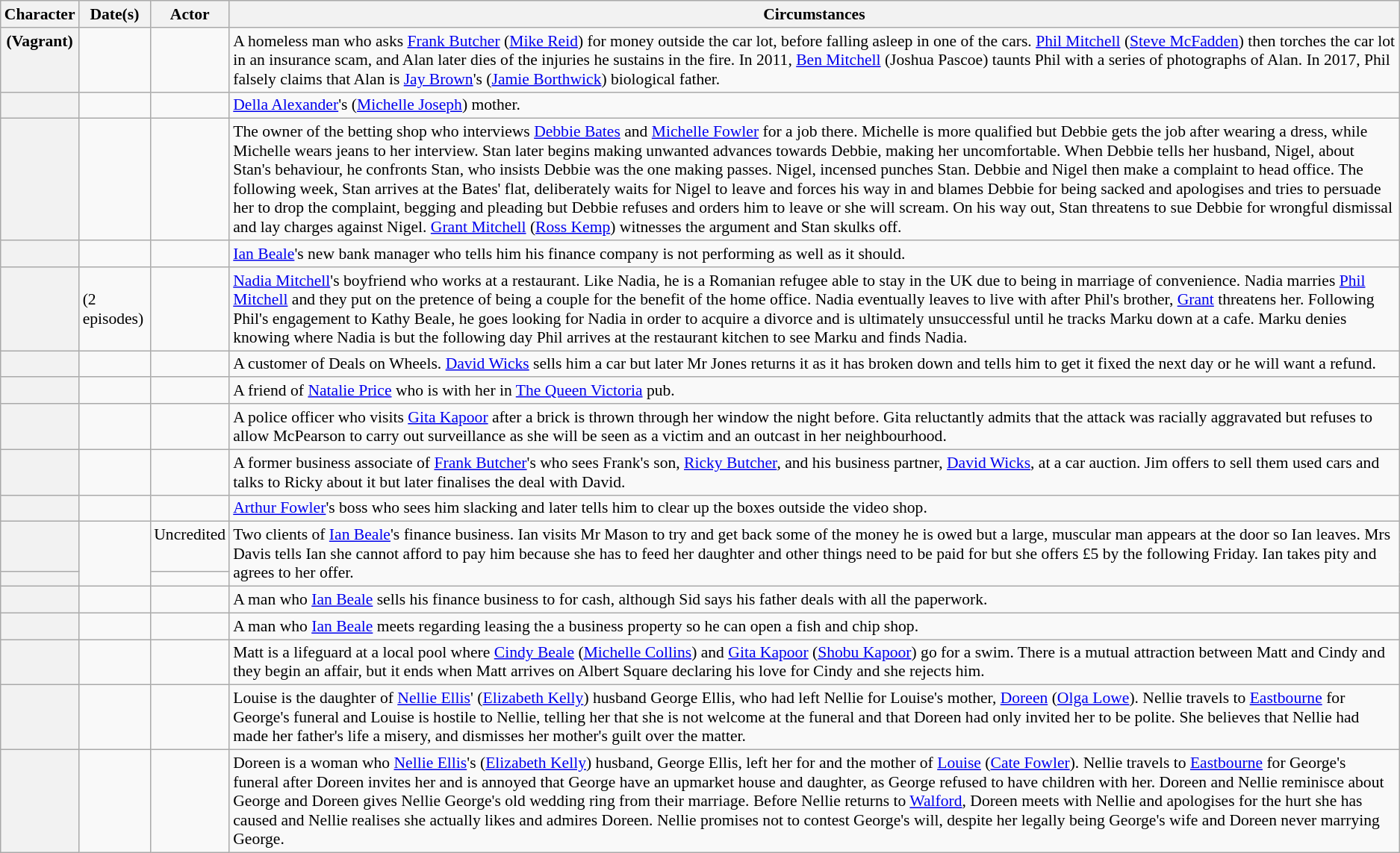<table class="wikitable plainrowheaders" style="font-size:90%">
<tr valign="top">
<th scope="col">Character</th>
<th scope="col">Date(s)</th>
<th scope="col">Actor</th>
<th scope="col">Circumstances</th>
</tr>
<tr valign="top">
<th scope="row"> (Vagrant)</th>
<td></td>
<td></td>
<td>A homeless man who asks <a href='#'>Frank Butcher</a> (<a href='#'>Mike Reid</a>) for money outside the car lot, before falling asleep in one of the cars. <a href='#'>Phil Mitchell</a> (<a href='#'>Steve McFadden</a>) then torches the car lot in an insurance scam, and Alan later dies of the injuries he sustains in the fire. In 2011, <a href='#'>Ben Mitchell</a> (Joshua Pascoe) taunts Phil with a series of photographs of Alan. In 2017, Phil falsely claims that Alan is <a href='#'>Jay Brown</a>'s (<a href='#'>Jamie Borthwick</a>) biological father.</td>
</tr>
<tr valign="top">
<th scope="row"></th>
<td></td>
<td></td>
<td><a href='#'>Della Alexander</a>'s (<a href='#'>Michelle Joseph</a>) mother.</td>
</tr>
<tr valign="top">
<th scope="row"></th>
<td></td>
<td></td>
<td>The owner of the betting shop who interviews <a href='#'>Debbie Bates</a> and <a href='#'>Michelle Fowler</a> for a job there. Michelle is more qualified but Debbie gets the job after wearing a dress, while Michelle wears jeans to her interview. Stan later begins making unwanted advances towards Debbie, making her uncomfortable. When Debbie tells her husband, Nigel, about Stan's behaviour, he confronts Stan, who insists Debbie was the one making passes. Nigel, incensed punches Stan. Debbie and Nigel then make a complaint  to head office. The following week, Stan arrives at the Bates' flat, deliberately waits for Nigel to leave and forces his way in and blames Debbie for being sacked and apologises and tries to persuade her to drop the complaint, begging and pleading but Debbie refuses and orders him to leave or she will scream. On his way out, Stan threatens to sue Debbie for wrongful dismissal and lay charges against Nigel. <a href='#'>Grant Mitchell</a> (<a href='#'>Ross Kemp</a>) witnesses the argument and Stan skulks off.</td>
</tr>
<tr valign="top">
<th scope="row"></th>
<td></td>
<td></td>
<td><a href='#'>Ian Beale</a>'s new bank manager who tells him his finance company is not performing as well as it should.</td>
</tr>
<tr valign="top">
<th scope="row"></th>
<td><br>(2 episodes)</td>
<td></td>
<td><a href='#'>Nadia Mitchell</a>'s boyfriend who works at a restaurant. Like Nadia, he is a Romanian refugee able to stay in the UK due to being in marriage of convenience. Nadia marries <a href='#'>Phil Mitchell</a> and they put on the pretence of being a couple for the benefit of the home office. Nadia eventually leaves to live with after Phil's brother, <a href='#'>Grant</a> threatens her. Following Phil's engagement to Kathy Beale, he goes looking for Nadia in order to acquire a divorce and is ultimately unsuccessful until he tracks Marku down at a cafe. Marku denies knowing where Nadia is but the following day Phil arrives at the restaurant kitchen to see Marku and finds Nadia.</td>
</tr>
<tr valign="top">
<th scope="row"></th>
<td></td>
<td></td>
<td>A customer of Deals on Wheels. <a href='#'>David Wicks</a> sells him a car but later Mr Jones returns it as it has broken down and tells him to get it fixed the next day or he will want a refund.</td>
</tr>
<tr valign="top">
<th scope="row"></th>
<td></td>
<td></td>
<td>A friend of <a href='#'>Natalie Price</a> who is with her in <a href='#'>The Queen Victoria</a> pub.</td>
</tr>
<tr valign="top">
<th scope="row"></th>
<td></td>
<td></td>
<td>A police officer who visits <a href='#'>Gita Kapoor</a> after a brick is thrown through her window the night before. Gita reluctantly admits that the attack was racially aggravated but refuses to allow McPearson to carry out surveillance as she will be seen as a victim and an outcast in her neighbourhood.</td>
</tr>
<tr valign="top">
<th scope="row"></th>
<td></td>
<td></td>
<td>A former business associate of <a href='#'>Frank Butcher</a>'s who sees Frank's son, <a href='#'>Ricky Butcher</a>, and his business partner, <a href='#'>David Wicks</a>, at a car auction. Jim offers to sell them used cars and talks to Ricky about it but later finalises the deal with David.</td>
</tr>
<tr valign="top">
<th scope="row"></th>
<td></td>
<td></td>
<td><a href='#'>Arthur Fowler</a>'s boss who sees him slacking and later tells him to clear up the boxes outside the video shop.</td>
</tr>
<tr valign="top">
<th scope="row"></th>
<td rowspan="2"></td>
<td>Uncredited</td>
<td rowspan="2">Two clients of <a href='#'>Ian Beale</a>'s finance business. Ian visits Mr Mason to try and get back some of the money he is owed but a large, muscular man appears at the door so Ian leaves. Mrs Davis tells Ian she cannot afford to pay him because she has to feed her daughter and other things need to be paid for but she offers £5 by the following Friday. Ian takes pity and agrees to her offer.</td>
</tr>
<tr valign="top">
<th scope="row"></th>
<td></td>
</tr>
<tr valign="top">
<th scope="row"></th>
<td></td>
<td></td>
<td>A man who <a href='#'>Ian Beale</a> sells his finance business to for cash, although Sid says his father deals with all the paperwork.</td>
</tr>
<tr valign="top">
<th scope="row"></th>
<td></td>
<td></td>
<td>A man who <a href='#'>Ian Beale</a> meets regarding leasing the a business property so he can open a fish and chip shop.</td>
</tr>
<tr valign="top">
<th scope="row"></th>
<td></td>
<td></td>
<td>Matt is a lifeguard at a local pool where <a href='#'>Cindy Beale</a> (<a href='#'>Michelle Collins</a>) and <a href='#'>Gita Kapoor</a> (<a href='#'>Shobu Kapoor</a>) go for a swim. There is a mutual attraction between Matt and Cindy and they begin an affair, but it ends when Matt arrives on Albert Square declaring his love for Cindy and she rejects him.</td>
</tr>
<tr valign="top">
<th scope="row"></th>
<td></td>
<td></td>
<td>Louise is the daughter of <a href='#'>Nellie Ellis</a>' (<a href='#'>Elizabeth Kelly</a>) husband George Ellis, who had left Nellie for Louise's mother, <a href='#'>Doreen</a> (<a href='#'>Olga Lowe</a>). Nellie travels to <a href='#'>Eastbourne</a> for George's funeral and Louise is hostile to Nellie,  telling her that she is not welcome at the funeral and that Doreen had only invited her to be polite. She believes that Nellie had made her father's life a misery, and dismisses her mother's guilt over the matter.</td>
</tr>
<tr valign="top">
<th scope="row"></th>
<td></td>
<td></td>
<td>Doreen is a woman who <a href='#'>Nellie Ellis</a>'s (<a href='#'>Elizabeth Kelly</a>) husband, George Ellis, left her for and the mother of <a href='#'>Louise</a> (<a href='#'>Cate Fowler</a>). Nellie travels to <a href='#'>Eastbourne</a> for George's funeral after Doreen invites her and is annoyed that George have an upmarket house and daughter, as George refused to have children with her. Doreen and Nellie reminisce about George and Doreen gives Nellie George's old wedding ring from their marriage. Before Nellie returns to <a href='#'>Walford</a>, Doreen meets with Nellie and apologises for the hurt she has caused and Nellie realises she actually likes and admires Doreen. Nellie promises not to contest George's will, despite her legally being George's wife and Doreen never marrying George.</td>
</tr>
</table>
